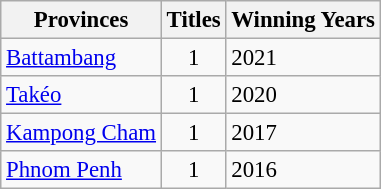<table class="wikitable" style="font-size:95%;">
<tr>
<th>Provinces</th>
<th>Titles</th>
<th>Winning Years</th>
</tr>
<tr>
<td><a href='#'>Battambang</a></td>
<td align="center">1</td>
<td>2021</td>
</tr>
<tr>
<td><a href='#'>Takéo</a></td>
<td align="center">1</td>
<td>2020</td>
</tr>
<tr>
<td><a href='#'>Kampong Cham</a></td>
<td align="center">1</td>
<td>2017</td>
</tr>
<tr>
<td><a href='#'>Phnom Penh</a></td>
<td align="center">1</td>
<td>2016</td>
</tr>
</table>
